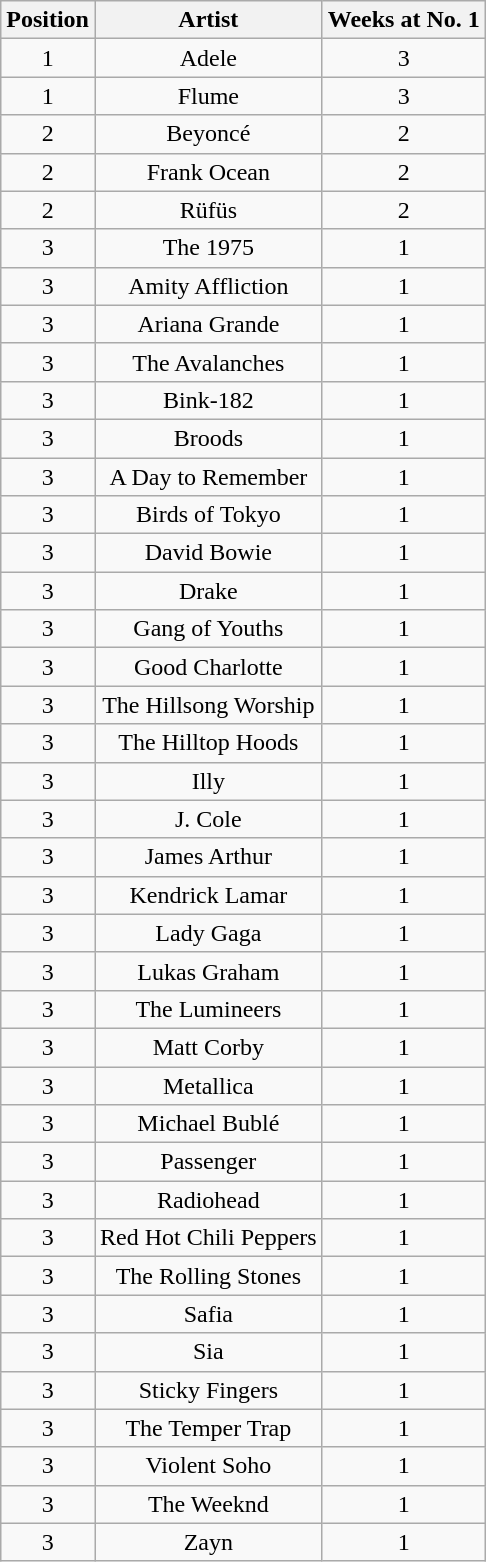<table class="wikitable">
<tr>
<th style="text-align: center;">Position</th>
<th style="text-align: center;">Artist</th>
<th style="text-align: center;">Weeks at No. 1</th>
</tr>
<tr>
<td style="text-align: center;">1</td>
<td style="text-align: center;">Adele</td>
<td style="text-align: center;">3</td>
</tr>
<tr>
<td style="text-align: center;">1</td>
<td style="text-align: center;">Flume</td>
<td style="text-align: center;">3</td>
</tr>
<tr>
<td style="text-align: center;">2</td>
<td style="text-align: center;">Beyoncé</td>
<td style="text-align: center;">2</td>
</tr>
<tr>
<td style="text-align: center;">2</td>
<td style="text-align: center;">Frank Ocean</td>
<td style="text-align: center;">2</td>
</tr>
<tr>
<td style="text-align: center;">2</td>
<td style="text-align: center;">Rüfüs</td>
<td style="text-align: center;">2</td>
</tr>
<tr>
<td style="text-align: center;">3</td>
<td style="text-align: center;">The 1975</td>
<td style="text-align: center;">1</td>
</tr>
<tr>
<td style="text-align: center;">3</td>
<td style="text-align: center;">Amity Affliction</td>
<td style="text-align: center;">1</td>
</tr>
<tr>
<td style="text-align: center;">3</td>
<td style="text-align: center;">Ariana Grande</td>
<td style="text-align: center;">1</td>
</tr>
<tr>
<td style="text-align: center;">3</td>
<td style="text-align: center;">The Avalanches</td>
<td style="text-align: center;">1</td>
</tr>
<tr>
<td style="text-align: center;">3</td>
<td style="text-align: center;">Bink-182</td>
<td style="text-align: center;">1</td>
</tr>
<tr>
<td style="text-align: center;">3</td>
<td style="text-align: center;">Broods</td>
<td style="text-align: center;">1</td>
</tr>
<tr>
<td style="text-align: center;">3</td>
<td style="text-align: center;">A Day to Remember</td>
<td style="text-align: center;">1</td>
</tr>
<tr>
<td style="text-align: center;">3</td>
<td style="text-align: center;">Birds of Tokyo</td>
<td style="text-align: center;">1</td>
</tr>
<tr>
<td style="text-align: center;">3</td>
<td style="text-align: center;">David Bowie</td>
<td style="text-align: center;">1</td>
</tr>
<tr>
<td style="text-align: center;">3</td>
<td style="text-align: center;">Drake</td>
<td style="text-align: center;">1</td>
</tr>
<tr>
<td style="text-align: center;">3</td>
<td style="text-align: center;">Gang of Youths</td>
<td style="text-align: center;">1</td>
</tr>
<tr>
<td style="text-align: center;">3</td>
<td style="text-align: center;">Good Charlotte</td>
<td style="text-align: center;">1</td>
</tr>
<tr>
<td style="text-align: center;">3</td>
<td style="text-align: center;">The Hillsong Worship</td>
<td style="text-align: center;">1</td>
</tr>
<tr>
<td style="text-align: center;">3</td>
<td style="text-align: center;">The Hilltop Hoods</td>
<td style="text-align: center;">1</td>
</tr>
<tr>
<td style="text-align: center;">3</td>
<td style="text-align: center;">Illy</td>
<td style="text-align: center;">1</td>
</tr>
<tr>
<td style="text-align: center;">3</td>
<td style="text-align: center;">J. Cole</td>
<td style="text-align: center;">1</td>
</tr>
<tr>
<td style="text-align: center;">3</td>
<td style="text-align: center;">James Arthur</td>
<td style="text-align: center;">1</td>
</tr>
<tr>
<td style="text-align: center;">3</td>
<td style="text-align: center;">Kendrick Lamar</td>
<td style="text-align: center;">1</td>
</tr>
<tr>
<td style="text-align: center;">3</td>
<td style="text-align: center;">Lady Gaga</td>
<td style="text-align: center;">1</td>
</tr>
<tr>
<td style="text-align: center;">3</td>
<td style="text-align: center;">Lukas Graham</td>
<td style="text-align: center;">1</td>
</tr>
<tr>
<td style="text-align: center;">3</td>
<td style="text-align: center;">The Lumineers</td>
<td style="text-align: center;">1</td>
</tr>
<tr>
<td style="text-align: center;">3</td>
<td style="text-align: center;">Matt Corby</td>
<td style="text-align: center;">1</td>
</tr>
<tr>
<td style="text-align: center;">3</td>
<td style="text-align: center;">Metallica</td>
<td style="text-align: center;">1</td>
</tr>
<tr>
<td style="text-align: center;">3</td>
<td style="text-align: center;">Michael Bublé</td>
<td style="text-align: center;">1</td>
</tr>
<tr>
<td style="text-align: center;">3</td>
<td style="text-align: center;">Passenger</td>
<td style="text-align: center;">1</td>
</tr>
<tr>
<td style="text-align: center;">3</td>
<td style="text-align: center;">Radiohead</td>
<td style="text-align: center;">1</td>
</tr>
<tr>
<td style="text-align: center;">3</td>
<td style="text-align: center;">Red Hot Chili Peppers</td>
<td style="text-align: center;">1</td>
</tr>
<tr>
<td style="text-align: center;">3</td>
<td style="text-align: center;">The Rolling Stones</td>
<td style="text-align: center;">1</td>
</tr>
<tr>
<td style="text-align: center;">3</td>
<td style="text-align: center;">Safia</td>
<td style="text-align: center;">1</td>
</tr>
<tr>
<td style="text-align: center;">3</td>
<td style="text-align: center;">Sia</td>
<td style="text-align: center;">1</td>
</tr>
<tr>
<td style="text-align: center;">3</td>
<td style="text-align: center;">Sticky Fingers</td>
<td style="text-align: center;">1</td>
</tr>
<tr>
<td style="text-align: center;">3</td>
<td style="text-align: center;">The Temper Trap</td>
<td style="text-align: center;">1</td>
</tr>
<tr>
<td style="text-align: center;">3</td>
<td style="text-align: center;">Violent Soho</td>
<td style="text-align: center;">1</td>
</tr>
<tr>
<td style="text-align: center;">3</td>
<td style="text-align: center;">The Weeknd</td>
<td style="text-align: center;">1</td>
</tr>
<tr>
<td style="text-align: center;">3</td>
<td style="text-align: center;">Zayn</td>
<td style="text-align: center;">1</td>
</tr>
</table>
